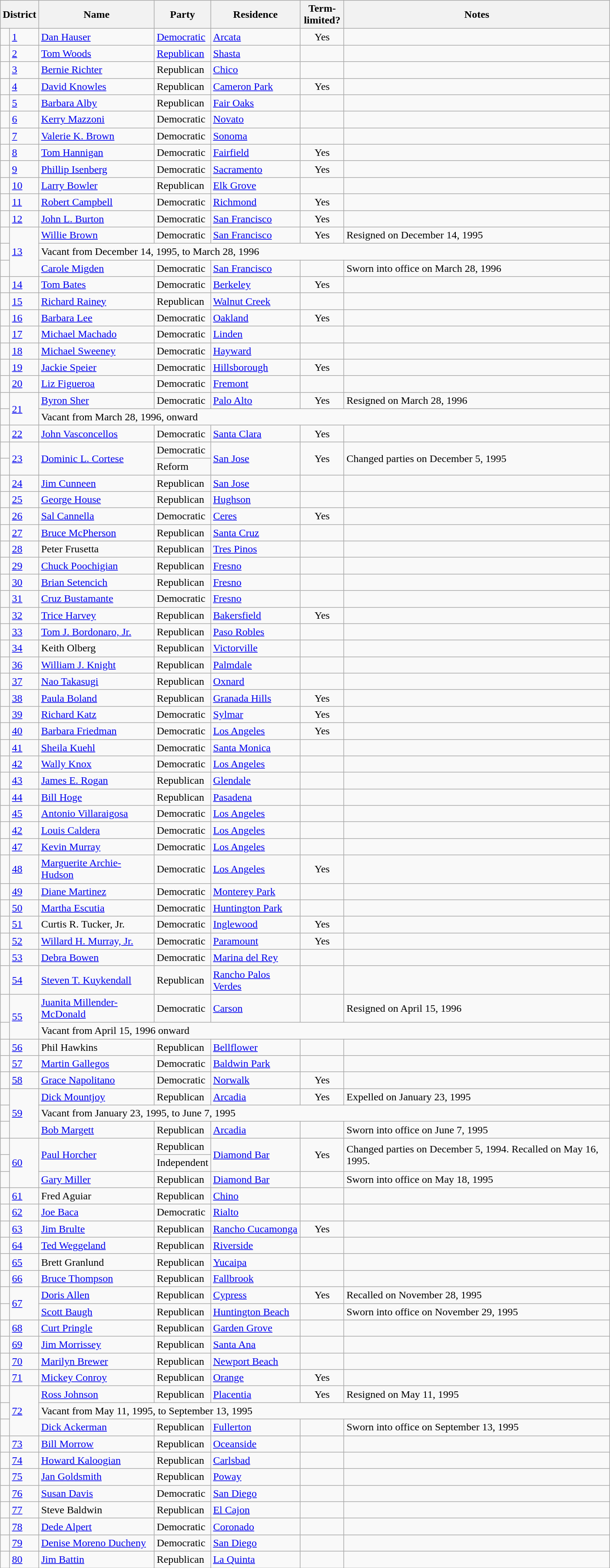<table class="wikitable">
<tr>
<th scope="col" width="50" colspan="2">District</th>
<th scope="col" width="170">Name</th>
<th scope="col" width="70">Party</th>
<th scope="col" width="130">Residence</th>
<th scope="col" width="60">Term-limited?</th>
<th scope="col" width="400">Notes</th>
</tr>
<tr>
<td></td>
<td><a href='#'>1</a></td>
<td><a href='#'>Dan Hauser</a></td>
<td><a href='#'>Democratic</a></td>
<td><a href='#'>Arcata</a></td>
<td style="text-align:center">Yes</td>
<td></td>
</tr>
<tr>
<td></td>
<td><a href='#'>2</a></td>
<td><a href='#'>Tom Woods</a></td>
<td><a href='#'>Republican</a></td>
<td><a href='#'>Shasta</a></td>
<td></td>
<td></td>
</tr>
<tr>
<td></td>
<td><a href='#'>3</a></td>
<td><a href='#'>Bernie Richter</a></td>
<td>Republican</td>
<td><a href='#'>Chico</a></td>
<td></td>
<td></td>
</tr>
<tr>
<td></td>
<td><a href='#'>4</a></td>
<td><a href='#'>David Knowles</a></td>
<td>Republican</td>
<td><a href='#'>Cameron Park</a></td>
<td style="text-align:center">Yes</td>
<td></td>
</tr>
<tr>
<td></td>
<td><a href='#'>5</a></td>
<td><a href='#'>Barbara Alby</a></td>
<td>Republican</td>
<td><a href='#'>Fair Oaks</a></td>
<td></td>
<td></td>
</tr>
<tr>
<td></td>
<td><a href='#'>6</a></td>
<td><a href='#'>Kerry Mazzoni</a></td>
<td>Democratic</td>
<td><a href='#'>Novato</a></td>
<td></td>
<td></td>
</tr>
<tr>
<td></td>
<td><a href='#'>7</a></td>
<td><a href='#'>Valerie K. Brown</a></td>
<td>Democratic</td>
<td><a href='#'>Sonoma</a></td>
<td></td>
<td></td>
</tr>
<tr>
<td></td>
<td><a href='#'>8</a></td>
<td><a href='#'>Tom Hannigan</a></td>
<td>Democratic</td>
<td><a href='#'>Fairfield</a></td>
<td style="text-align:center">Yes</td>
<td></td>
</tr>
<tr>
<td></td>
<td><a href='#'>9</a></td>
<td><a href='#'>Phillip Isenberg</a></td>
<td>Democratic</td>
<td><a href='#'>Sacramento</a></td>
<td style="text-align:center">Yes</td>
<td></td>
</tr>
<tr>
<td></td>
<td><a href='#'>10</a></td>
<td><a href='#'>Larry Bowler</a></td>
<td>Republican</td>
<td><a href='#'>Elk Grove</a></td>
<td></td>
<td></td>
</tr>
<tr>
<td></td>
<td><a href='#'>11</a></td>
<td><a href='#'>Robert Campbell</a></td>
<td>Democratic</td>
<td><a href='#'>Richmond</a></td>
<td style="text-align:center">Yes</td>
<td></td>
</tr>
<tr>
<td></td>
<td><a href='#'>12</a></td>
<td><a href='#'>John L. Burton</a></td>
<td>Democratic</td>
<td><a href='#'>San Francisco</a></td>
<td style="text-align:center">Yes</td>
<td></td>
</tr>
<tr>
<td></td>
<td rowspan="3"><a href='#'>13</a></td>
<td><a href='#'>Willie Brown</a></td>
<td>Democratic</td>
<td><a href='#'>San Francisco</a></td>
<td style="text-align:center">Yes</td>
<td>Resigned on December 14, 1995</td>
</tr>
<tr>
<td></td>
<td colspan="5">Vacant from December 14, 1995, to March 28, 1996</td>
</tr>
<tr>
<td></td>
<td><a href='#'>Carole Migden</a></td>
<td>Democratic</td>
<td><a href='#'>San Francisco</a></td>
<td></td>
<td>Sworn into office on March 28, 1996</td>
</tr>
<tr>
<td></td>
<td><a href='#'>14</a></td>
<td><a href='#'>Tom Bates</a></td>
<td>Democratic</td>
<td><a href='#'>Berkeley</a></td>
<td style="text-align:center">Yes</td>
<td></td>
</tr>
<tr>
<td></td>
<td><a href='#'>15</a></td>
<td><a href='#'>Richard Rainey</a></td>
<td>Republican</td>
<td><a href='#'>Walnut Creek</a></td>
<td></td>
<td></td>
</tr>
<tr>
<td></td>
<td><a href='#'>16</a></td>
<td><a href='#'>Barbara Lee</a></td>
<td>Democratic</td>
<td><a href='#'>Oakland</a></td>
<td style="text-align:center">Yes</td>
<td></td>
</tr>
<tr>
<td></td>
<td><a href='#'>17</a></td>
<td><a href='#'>Michael Machado</a></td>
<td>Democratic</td>
<td><a href='#'>Linden</a></td>
<td></td>
<td></td>
</tr>
<tr>
<td></td>
<td><a href='#'>18</a></td>
<td><a href='#'>Michael Sweeney</a></td>
<td>Democratic</td>
<td><a href='#'>Hayward</a></td>
<td></td>
<td></td>
</tr>
<tr>
<td></td>
<td><a href='#'>19</a></td>
<td><a href='#'>Jackie Speier</a></td>
<td>Democratic</td>
<td><a href='#'>Hillsborough</a></td>
<td style="text-align:center">Yes</td>
<td></td>
</tr>
<tr>
<td></td>
<td><a href='#'>20</a></td>
<td><a href='#'>Liz Figueroa</a></td>
<td>Democratic</td>
<td><a href='#'>Fremont</a></td>
<td></td>
<td></td>
</tr>
<tr>
<td></td>
<td rowspan="2"><a href='#'>21</a></td>
<td><a href='#'>Byron Sher</a></td>
<td>Democratic</td>
<td><a href='#'>Palo Alto</a></td>
<td style="text-align:center">Yes</td>
<td>Resigned on March 28, 1996</td>
</tr>
<tr>
<td></td>
<td colspan="5">Vacant from March 28, 1996, onward</td>
</tr>
<tr>
<td></td>
<td><a href='#'>22</a></td>
<td><a href='#'>John Vasconcellos</a></td>
<td>Democratic</td>
<td><a href='#'>Santa Clara</a></td>
<td style="text-align:center">Yes</td>
<td></td>
</tr>
<tr>
<td></td>
<td rowspan="2"><a href='#'>23</a></td>
<td rowspan="2"><a href='#'>Dominic L. Cortese</a></td>
<td>Democratic</td>
<td rowspan="2"><a href='#'>San Jose</a></td>
<td rowspan="2" style="text-align:center">Yes</td>
<td rowspan="2">Changed parties on December 5, 1995</td>
</tr>
<tr>
<td></td>
<td>Reform</td>
</tr>
<tr>
<td></td>
<td><a href='#'>24</a></td>
<td><a href='#'>Jim Cunneen</a></td>
<td>Republican</td>
<td><a href='#'>San Jose</a></td>
<td></td>
<td></td>
</tr>
<tr>
<td></td>
<td><a href='#'>25</a></td>
<td><a href='#'>George House</a></td>
<td>Republican</td>
<td><a href='#'>Hughson</a></td>
<td></td>
<td></td>
</tr>
<tr>
<td></td>
<td><a href='#'>26</a></td>
<td><a href='#'>Sal Cannella</a></td>
<td>Democratic</td>
<td><a href='#'>Ceres</a></td>
<td style="text-align:center">Yes</td>
<td></td>
</tr>
<tr>
<td></td>
<td><a href='#'>27</a></td>
<td><a href='#'>Bruce McPherson</a></td>
<td>Republican</td>
<td><a href='#'>Santa Cruz</a></td>
<td></td>
<td></td>
</tr>
<tr>
<td></td>
<td><a href='#'>28</a></td>
<td>Peter Frusetta</td>
<td>Republican</td>
<td><a href='#'>Tres Pinos</a></td>
<td></td>
<td></td>
</tr>
<tr>
<td></td>
<td><a href='#'>29</a></td>
<td><a href='#'>Chuck Poochigian</a></td>
<td>Republican</td>
<td><a href='#'>Fresno</a></td>
<td></td>
<td></td>
</tr>
<tr>
<td></td>
<td><a href='#'>30</a></td>
<td><a href='#'>Brian Setencich</a></td>
<td>Republican</td>
<td><a href='#'>Fresno</a></td>
<td></td>
<td></td>
</tr>
<tr>
<td></td>
<td><a href='#'>31</a></td>
<td><a href='#'>Cruz Bustamante</a></td>
<td>Democratic</td>
<td><a href='#'>Fresno</a></td>
<td></td>
<td></td>
</tr>
<tr>
<td></td>
<td><a href='#'>32</a></td>
<td><a href='#'>Trice Harvey</a></td>
<td>Republican</td>
<td><a href='#'>Bakersfield</a></td>
<td style="text-align:center">Yes</td>
<td></td>
</tr>
<tr>
<td></td>
<td><a href='#'>33</a></td>
<td><a href='#'>Tom J. Bordonaro, Jr.</a></td>
<td>Republican</td>
<td><a href='#'>Paso Robles</a></td>
<td></td>
<td></td>
</tr>
<tr>
<td></td>
<td><a href='#'>34</a></td>
<td>Keith Olberg</td>
<td>Republican</td>
<td><a href='#'>Victorville</a></td>
<td></td>
<td></td>
</tr>
<tr>
<td></td>
<td><a href='#'>36</a></td>
<td><a href='#'>William J. Knight</a></td>
<td>Republican</td>
<td><a href='#'>Palmdale</a></td>
<td></td>
<td></td>
</tr>
<tr>
<td></td>
<td><a href='#'>37</a></td>
<td><a href='#'>Nao Takasugi</a></td>
<td>Republican</td>
<td><a href='#'>Oxnard</a></td>
<td></td>
<td></td>
</tr>
<tr>
<td></td>
<td><a href='#'>38</a></td>
<td><a href='#'>Paula Boland</a></td>
<td>Republican</td>
<td><a href='#'>Granada Hills</a></td>
<td style="text-align:center">Yes</td>
<td></td>
</tr>
<tr>
<td></td>
<td><a href='#'>39</a></td>
<td><a href='#'>Richard Katz</a></td>
<td>Democratic</td>
<td><a href='#'>Sylmar</a></td>
<td style="text-align:center">Yes</td>
<td></td>
</tr>
<tr>
<td></td>
<td><a href='#'>40</a></td>
<td><a href='#'>Barbara Friedman</a></td>
<td>Democratic</td>
<td><a href='#'>Los Angeles</a></td>
<td style="text-align:center">Yes</td>
<td></td>
</tr>
<tr>
<td></td>
<td><a href='#'>41</a></td>
<td><a href='#'>Sheila Kuehl</a></td>
<td>Democratic</td>
<td><a href='#'>Santa Monica</a></td>
<td></td>
<td></td>
</tr>
<tr>
<td></td>
<td><a href='#'>42</a></td>
<td><a href='#'>Wally Knox</a></td>
<td>Democratic</td>
<td><a href='#'>Los Angeles</a></td>
<td></td>
<td></td>
</tr>
<tr>
<td></td>
<td><a href='#'>43</a></td>
<td><a href='#'>James E. Rogan</a></td>
<td>Republican</td>
<td><a href='#'>Glendale</a></td>
<td></td>
<td></td>
</tr>
<tr>
<td></td>
<td><a href='#'>44</a></td>
<td><a href='#'>Bill Hoge</a></td>
<td>Republican</td>
<td><a href='#'>Pasadena</a></td>
<td></td>
<td></td>
</tr>
<tr>
<td></td>
<td><a href='#'>45</a></td>
<td><a href='#'>Antonio Villaraigosa</a></td>
<td>Democratic</td>
<td><a href='#'>Los Angeles</a></td>
<td></td>
<td></td>
</tr>
<tr>
<td></td>
<td><a href='#'>42</a></td>
<td><a href='#'>Louis Caldera</a></td>
<td>Democratic</td>
<td><a href='#'>Los Angeles</a></td>
<td></td>
<td></td>
</tr>
<tr>
<td></td>
<td><a href='#'>47</a></td>
<td><a href='#'>Kevin Murray</a></td>
<td>Democratic</td>
<td><a href='#'>Los Angeles</a></td>
<td></td>
<td></td>
</tr>
<tr>
<td></td>
<td><a href='#'>48</a></td>
<td><a href='#'>Marguerite Archie-Hudson</a></td>
<td>Democratic</td>
<td><a href='#'>Los Angeles</a></td>
<td style="text-align:center">Yes</td>
<td></td>
</tr>
<tr>
<td></td>
<td><a href='#'>49</a></td>
<td><a href='#'>Diane Martinez</a></td>
<td>Democratic</td>
<td><a href='#'>Monterey Park</a></td>
<td></td>
<td></td>
</tr>
<tr>
<td></td>
<td><a href='#'>50</a></td>
<td><a href='#'>Martha Escutia</a></td>
<td>Democratic</td>
<td><a href='#'>Huntington Park</a></td>
<td></td>
<td></td>
</tr>
<tr>
<td></td>
<td><a href='#'>51</a></td>
<td>Curtis R. Tucker, Jr.</td>
<td>Democratic</td>
<td><a href='#'>Inglewood</a></td>
<td style="text-align:center">Yes</td>
<td></td>
</tr>
<tr>
<td></td>
<td><a href='#'>52</a></td>
<td><a href='#'>Willard H. Murray, Jr.</a></td>
<td>Democratic</td>
<td><a href='#'>Paramount</a></td>
<td style="text-align:center">Yes</td>
<td></td>
</tr>
<tr>
<td></td>
<td><a href='#'>53</a></td>
<td><a href='#'>Debra Bowen</a></td>
<td>Democratic</td>
<td><a href='#'>Marina del Rey</a></td>
<td></td>
<td></td>
</tr>
<tr>
<td></td>
<td><a href='#'>54</a></td>
<td><a href='#'>Steven T. Kuykendall</a></td>
<td>Republican</td>
<td><a href='#'>Rancho Palos Verdes</a></td>
<td></td>
<td></td>
</tr>
<tr>
<td></td>
<td rowspan="2"><a href='#'>55</a></td>
<td><a href='#'>Juanita Millender-McDonald</a></td>
<td>Democratic</td>
<td><a href='#'>Carson</a></td>
<td></td>
<td>Resigned on April 15, 1996</td>
</tr>
<tr>
<td></td>
<td colspan="5">Vacant from April 15, 1996 onward</td>
</tr>
<tr>
<td></td>
<td><a href='#'>56</a></td>
<td>Phil Hawkins</td>
<td>Republican</td>
<td><a href='#'>Bellflower</a></td>
<td></td>
<td></td>
</tr>
<tr>
<td></td>
<td><a href='#'>57</a></td>
<td><a href='#'>Martin Gallegos</a></td>
<td>Democratic</td>
<td><a href='#'>Baldwin Park</a></td>
<td></td>
<td></td>
</tr>
<tr>
<td></td>
<td><a href='#'>58</a></td>
<td><a href='#'>Grace Napolitano</a></td>
<td>Democratic</td>
<td><a href='#'>Norwalk</a></td>
<td style="text-align:center">Yes</td>
<td></td>
</tr>
<tr>
<td></td>
<td rowspan="3"><a href='#'>59</a></td>
<td><a href='#'>Dick Mountjoy</a></td>
<td>Republican</td>
<td><a href='#'>Arcadia</a></td>
<td style="text-align:center">Yes</td>
<td>Expelled on January 23, 1995</td>
</tr>
<tr>
<td></td>
<td colspan="5">Vacant from January 23, 1995, to June 7, 1995</td>
</tr>
<tr>
<td></td>
<td><a href='#'>Bob Margett</a></td>
<td>Republican</td>
<td><a href='#'>Arcadia</a></td>
<td></td>
<td>Sworn into office on June 7, 1995</td>
</tr>
<tr>
<td></td>
<td rowspan="3"><a href='#'>60</a></td>
<td rowspan="2"><a href='#'>Paul Horcher</a></td>
<td>Republican</td>
<td rowspan="2"><a href='#'>Diamond Bar</a></td>
<td rowspan="2" style="text-align:center">Yes</td>
<td rowspan="2">Changed parties on December 5, 1994. Recalled on May 16, 1995.</td>
</tr>
<tr>
<td></td>
<td>Independent</td>
</tr>
<tr>
<td></td>
<td><a href='#'>Gary Miller</a></td>
<td>Republican</td>
<td><a href='#'>Diamond Bar</a></td>
<td></td>
<td>Sworn into office on May 18, 1995</td>
</tr>
<tr>
<td></td>
<td><a href='#'>61</a></td>
<td>Fred Aguiar</td>
<td>Republican</td>
<td><a href='#'>Chino</a></td>
<td></td>
<td></td>
</tr>
<tr>
<td></td>
<td><a href='#'>62</a></td>
<td><a href='#'>Joe Baca</a></td>
<td>Democratic</td>
<td><a href='#'>Rialto</a></td>
<td></td>
<td></td>
</tr>
<tr>
<td></td>
<td><a href='#'>63</a></td>
<td><a href='#'>Jim Brulte</a></td>
<td>Republican</td>
<td><a href='#'>Rancho Cucamonga</a></td>
<td style="text-align:center">Yes</td>
<td></td>
</tr>
<tr>
<td></td>
<td><a href='#'>64</a></td>
<td><a href='#'>Ted Weggeland</a></td>
<td>Republican</td>
<td><a href='#'>Riverside</a></td>
<td></td>
<td></td>
</tr>
<tr>
<td></td>
<td><a href='#'>65</a></td>
<td>Brett Granlund</td>
<td>Republican</td>
<td><a href='#'>Yucaipa</a></td>
<td></td>
<td></td>
</tr>
<tr>
<td></td>
<td><a href='#'>66</a></td>
<td><a href='#'>Bruce Thompson</a></td>
<td>Republican</td>
<td><a href='#'>Fallbrook</a></td>
<td></td>
<td></td>
</tr>
<tr>
<td></td>
<td rowspan="2"><a href='#'>67</a></td>
<td><a href='#'>Doris Allen</a></td>
<td>Republican</td>
<td><a href='#'>Cypress</a></td>
<td style="text-align:center">Yes</td>
<td>Recalled on November 28, 1995</td>
</tr>
<tr>
<td></td>
<td><a href='#'>Scott Baugh</a></td>
<td>Republican</td>
<td><a href='#'>Huntington Beach</a></td>
<td></td>
<td>Sworn into office on November 29, 1995</td>
</tr>
<tr>
<td></td>
<td><a href='#'>68</a></td>
<td><a href='#'>Curt Pringle</a></td>
<td>Republican</td>
<td><a href='#'>Garden Grove</a></td>
<td></td>
<td></td>
</tr>
<tr>
<td></td>
<td><a href='#'>69</a></td>
<td><a href='#'>Jim Morrissey</a></td>
<td>Republican</td>
<td><a href='#'>Santa Ana</a></td>
<td></td>
<td></td>
</tr>
<tr>
<td></td>
<td><a href='#'>70</a></td>
<td><a href='#'>Marilyn Brewer</a></td>
<td>Republican</td>
<td><a href='#'>Newport Beach</a></td>
<td></td>
<td></td>
</tr>
<tr>
<td></td>
<td><a href='#'>71</a></td>
<td><a href='#'>Mickey Conroy</a></td>
<td>Republican</td>
<td><a href='#'>Orange</a></td>
<td style="text-align:center">Yes</td>
<td></td>
</tr>
<tr>
<td></td>
<td rowspan="3"><a href='#'>72</a></td>
<td><a href='#'>Ross Johnson</a></td>
<td>Republican</td>
<td><a href='#'>Placentia</a></td>
<td style="text-align:center">Yes</td>
<td>Resigned on May 11, 1995</td>
</tr>
<tr>
<td></td>
<td colspan="5">Vacant from May 11, 1995, to September 13, 1995</td>
</tr>
<tr>
<td></td>
<td><a href='#'>Dick Ackerman</a></td>
<td>Republican</td>
<td><a href='#'>Fullerton</a></td>
<td></td>
<td>Sworn into office on September 13, 1995</td>
</tr>
<tr>
<td></td>
<td><a href='#'>73</a></td>
<td><a href='#'>Bill Morrow</a></td>
<td>Republican</td>
<td><a href='#'>Oceanside</a></td>
<td></td>
<td></td>
</tr>
<tr>
<td></td>
<td><a href='#'>74</a></td>
<td><a href='#'>Howard Kaloogian</a></td>
<td>Republican</td>
<td><a href='#'>Carlsbad</a></td>
<td></td>
<td></td>
</tr>
<tr>
<td></td>
<td><a href='#'>75</a></td>
<td><a href='#'>Jan Goldsmith</a></td>
<td>Republican</td>
<td><a href='#'>Poway</a></td>
<td></td>
<td></td>
</tr>
<tr>
<td></td>
<td><a href='#'>76</a></td>
<td><a href='#'>Susan Davis</a></td>
<td>Democratic</td>
<td><a href='#'>San Diego</a></td>
<td></td>
<td></td>
</tr>
<tr>
<td></td>
<td><a href='#'>77</a></td>
<td>Steve Baldwin</td>
<td>Republican</td>
<td><a href='#'>El Cajon</a></td>
<td></td>
<td></td>
</tr>
<tr>
<td></td>
<td><a href='#'>78</a></td>
<td><a href='#'>Dede Alpert</a></td>
<td>Democratic</td>
<td><a href='#'>Coronado</a></td>
<td></td>
<td></td>
</tr>
<tr>
<td></td>
<td><a href='#'>79</a></td>
<td><a href='#'>Denise Moreno Ducheny</a></td>
<td>Democratic</td>
<td><a href='#'>San Diego</a></td>
<td></td>
<td></td>
</tr>
<tr>
<td></td>
<td><a href='#'>80</a></td>
<td><a href='#'>Jim Battin</a></td>
<td>Republican</td>
<td><a href='#'>La Quinta</a></td>
<td></td>
<td></td>
</tr>
</table>
